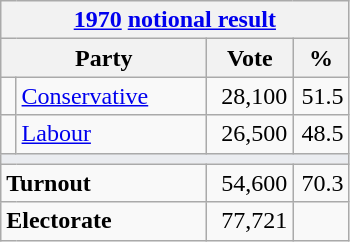<table class="wikitable">
<tr>
<th colspan="4"><a href='#'>1970</a> <a href='#'>notional result</a></th>
</tr>
<tr>
<th bgcolor="#DDDDFF" width="130px" colspan="2">Party</th>
<th bgcolor="#DDDDFF" width="50px">Vote</th>
<th bgcolor="#DDDDFF" width="30px">%</th>
</tr>
<tr>
<td></td>
<td><a href='#'>Conservative</a></td>
<td align=right>28,100</td>
<td align=right>51.5</td>
</tr>
<tr>
<td></td>
<td><a href='#'>Labour</a></td>
<td align=right>26,500</td>
<td align=right>48.5</td>
</tr>
<tr>
<td colspan="4" bgcolor="#EAECF0"></td>
</tr>
<tr>
<td colspan="2"><strong>Turnout</strong></td>
<td align=right>54,600</td>
<td align=right>70.3</td>
</tr>
<tr>
<td colspan="2"><strong>Electorate</strong></td>
<td align=right>77,721</td>
</tr>
</table>
